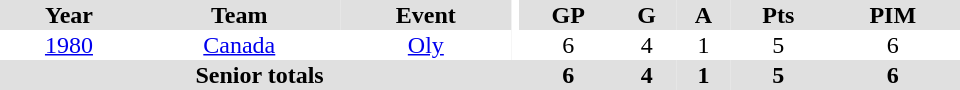<table border="0" cellpadding="1" cellspacing="0" ID="Table3" style="text-align:center; width:40em">
<tr bgcolor="#e0e0e0">
<th>Year</th>
<th>Team</th>
<th>Event</th>
<th rowspan="102" bgcolor="#ffffff"></th>
<th>GP</th>
<th>G</th>
<th>A</th>
<th>Pts</th>
<th>PIM</th>
</tr>
<tr>
<td><a href='#'>1980</a></td>
<td><a href='#'>Canada</a></td>
<td><a href='#'>Oly</a></td>
<td>6</td>
<td>4</td>
<td>1</td>
<td>5</td>
<td>6</td>
</tr>
<tr bgcolor="#e0e0e0">
<th colspan="4">Senior totals</th>
<th>6</th>
<th>4</th>
<th>1</th>
<th>5</th>
<th>6</th>
</tr>
</table>
